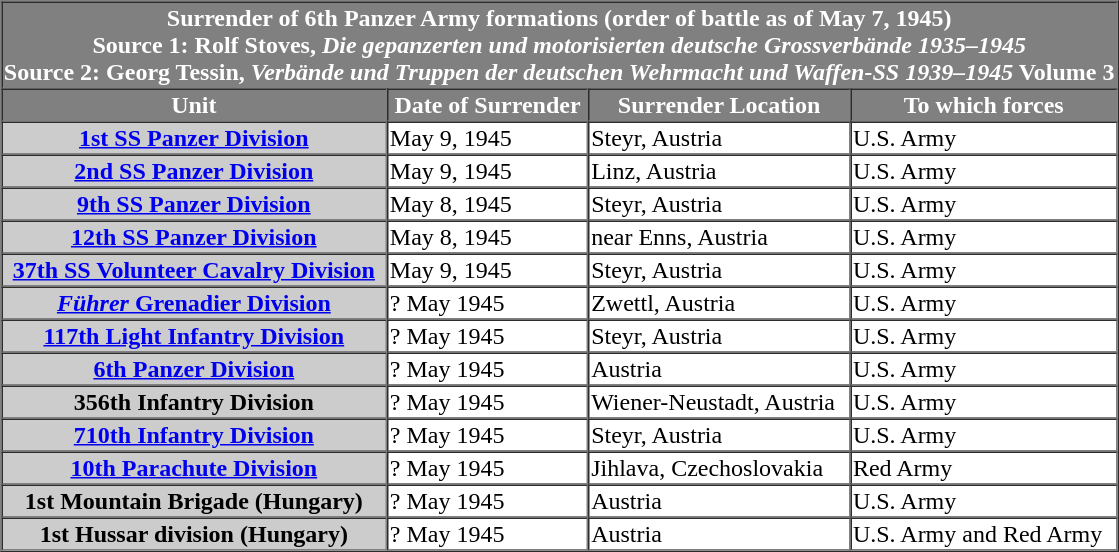<table style="float: right;" border="1" cellpadding="1" cellspacing="0" style="font-size: 85%; border: gray solid 1px; border-collapse: collapse; text-align: center;">
<tr style="background-color:Grey; color:white;">
<th colspan="4">Surrender of 6th Panzer Army formations (order of battle as of May 7, 1945)<br>Source 1: Rolf Stoves, <em>Die gepanzerten und motorisierten deutsche Grossverbände 1935–1945</em><br>Source 2: Georg Tessin, <em>Verbände und Truppen der deutschen Wehrmacht und Waffen-SS 1939–1945</em> Volume 3</th>
</tr>
<tr>
</tr>
<tr style="background-color:Grey; color:white;">
<th>Unit</th>
<th>Date of Surrender</th>
<th>Surrender Location</th>
<th>To which forces</th>
</tr>
<tr>
<th ROWSPAN=1 style="background:#ccc;" style="border-bottom:1px solid gray;"><a href='#'>1st SS Panzer Division</a></th>
<td>May 9, 1945</td>
<td>Steyr, Austria</td>
<td>U.S. Army</td>
</tr>
<tr>
<th ROWSPAN=1 style="background:#ccc;" style="border-bottom:1px solid gray;"><a href='#'>2nd SS Panzer Division</a></th>
<td>May 9, 1945</td>
<td>Linz, Austria</td>
<td>U.S. Army</td>
</tr>
<tr>
<th ROWSPAN=1 style="background:#ccc;" style="border-bottom:1px solid gray;"><a href='#'>9th SS Panzer Division</a></th>
<td>May 8, 1945</td>
<td>Steyr, Austria</td>
<td>U.S. Army</td>
</tr>
<tr>
<th ROWSPAN=1 style="background:#ccc;" style="border-bottom:1px solid gray;"><a href='#'>12th SS Panzer Division</a></th>
<td>May 8, 1945</td>
<td>near Enns, Austria</td>
<td>U.S. Army</td>
</tr>
<tr>
<th ROWSPAN=1 style="background:#ccc;" style="border-bottom:1px solid gray;"><a href='#'>37th SS Volunteer Cavalry Division</a></th>
<td>May 9, 1945</td>
<td>Steyr, Austria</td>
<td>U.S. Army</td>
</tr>
<tr>
<th ROWSPAN=1 style="background:#ccc;" style="border-bottom:1px solid gray;"><a href='#'><em>Führer</em> Grenadier Division</a></th>
<td>? May 1945</td>
<td>Zwettl, Austria</td>
<td>U.S. Army</td>
</tr>
<tr>
<th ROWSPAN=1 style="background:#ccc;" style="border-bottom:1px solid gray;"><a href='#'>117th Light Infantry Division</a></th>
<td>? May 1945</td>
<td>Steyr, Austria</td>
<td>U.S. Army</td>
</tr>
<tr>
<th ROWSPAN=1 style="background:#ccc;" style="border-bottom:1px solid gray;"><a href='#'>6th Panzer Division</a></th>
<td>? May 1945</td>
<td>Austria</td>
<td>U.S. Army</td>
</tr>
<tr>
<th ROWSPAN=1 style="background:#ccc;" style="border-bottom:1px solid gray;">356th Infantry Division</th>
<td>? May 1945</td>
<td>Wiener-Neustadt, Austria</td>
<td>U.S. Army</td>
</tr>
<tr>
<th ROWSPAN=1 style="background:#ccc;" style="border-bottom:1px solid gray;"><a href='#'>710th Infantry Division</a></th>
<td>? May 1945</td>
<td>Steyr, Austria</td>
<td>U.S. Army</td>
</tr>
<tr>
<th ROWSPAN=1 style="background:#ccc;" style="border-bottom:1px solid gray;"><a href='#'>10th Parachute Division</a></th>
<td>? May 1945</td>
<td>Jihlava, Czechoslovakia</td>
<td>Red Army</td>
</tr>
<tr>
<th ROWSPAN=1 style="background:#ccc;" style="border-bottom:1px solid gray;">1st Mountain Brigade (Hungary)</th>
<td>? May 1945</td>
<td>Austria</td>
<td>U.S. Army</td>
</tr>
<tr>
<th ROWSPAN=1 style="background:#ccc;" style="border-bottom:1px solid gray;">1st Hussar division (Hungary)</th>
<td>? May 1945</td>
<td>Austria</td>
<td>U.S. Army and Red Army</td>
</tr>
<tr>
</tr>
</table>
